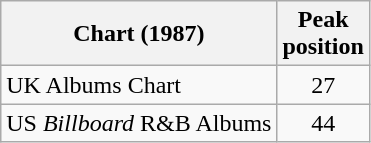<table class="wikitable sortable">
<tr>
<th>Chart (1987)</th>
<th>Peak<br>position</th>
</tr>
<tr>
<td>UK Albums Chart</td>
<td style="text-align:center;">27</td>
</tr>
<tr>
<td>US <em>Billboard</em> R&B Albums</td>
<td style="text-align:center;">44</td>
</tr>
</table>
